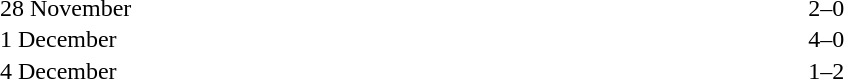<table cellspacing=1 width=70%>
<tr>
<th width=25%></th>
<th width=30%></th>
<th width=15%></th>
<th width=30%></th>
</tr>
<tr>
<td>28 November</td>
<td align=right></td>
<td align=center>2–0</td>
<td></td>
</tr>
<tr>
<td>1 December</td>
<td align=right></td>
<td align=center>4–0</td>
<td></td>
</tr>
<tr>
<td>4 December</td>
<td align=right></td>
<td align=center>1–2</td>
<td></td>
</tr>
</table>
